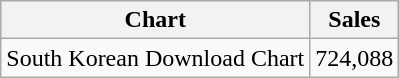<table class="wikitable">
<tr>
<th>Chart</th>
<th>Sales</th>
</tr>
<tr>
<td>South Korean Download Chart</td>
<td>724,088</td>
</tr>
</table>
